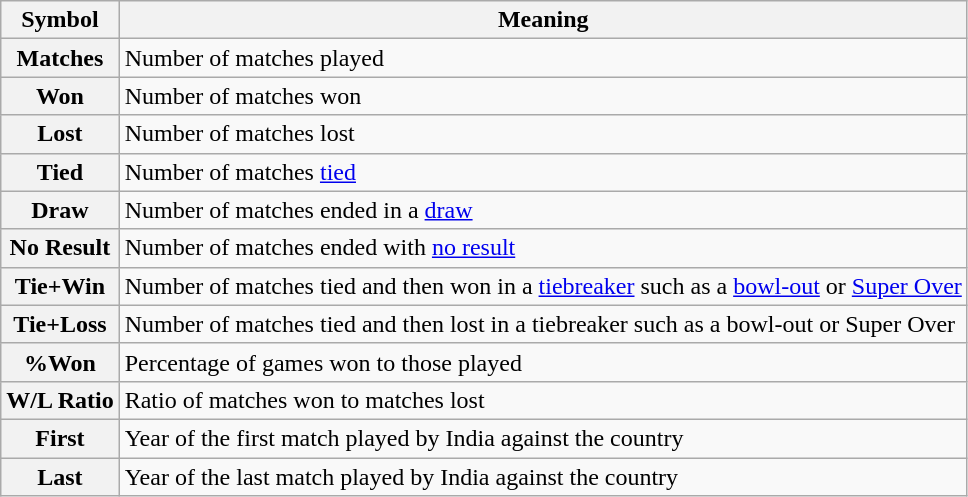<table class="wikitable">
<tr>
<th>Symbol</th>
<th>Meaning</th>
</tr>
<tr>
<th scope="row">Matches</th>
<td>Number of matches played</td>
</tr>
<tr>
<th scope="row">Won</th>
<td>Number of matches won</td>
</tr>
<tr>
<th scope="row">Lost</th>
<td>Number of matches lost</td>
</tr>
<tr>
<th scope="row">Tied</th>
<td>Number of matches <a href='#'>tied</a></td>
</tr>
<tr>
<th scope="row">Draw</th>
<td>Number of matches ended in a <a href='#'>draw</a></td>
</tr>
<tr>
<th scope="row">No Result</th>
<td>Number of matches ended with <a href='#'>no result</a></td>
</tr>
<tr>
<th scope="row">Tie+Win</th>
<td>Number of matches tied and then won in a <a href='#'>tiebreaker</a> such as a <a href='#'>bowl-out</a> or <a href='#'>Super Over</a></td>
</tr>
<tr>
<th scope="row">Tie+Loss</th>
<td>Number of matches tied and then lost in a tiebreaker such as a bowl-out or Super Over</td>
</tr>
<tr>
<th scope="row">%Won</th>
<td>Percentage of games won to those played</td>
</tr>
<tr>
<th scope="row">W/L Ratio</th>
<td>Ratio of matches won to matches lost</td>
</tr>
<tr>
<th scope="row">First</th>
<td>Year of the first match played by India against the country</td>
</tr>
<tr>
<th scope="row">Last</th>
<td>Year of the last match played by India against the country</td>
</tr>
</table>
